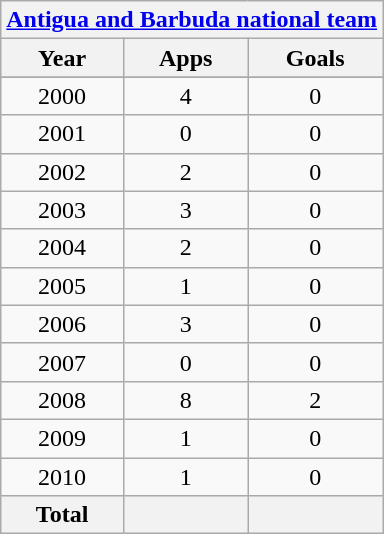<table class="wikitable" style="text-align:center">
<tr>
<th colspan=3><a href='#'>Antigua and Barbuda national team</a></th>
</tr>
<tr>
<th>Year</th>
<th>Apps</th>
<th>Goals</th>
</tr>
<tr>
</tr>
<tr>
<td>2000</td>
<td>4</td>
<td>0</td>
</tr>
<tr>
<td>2001</td>
<td>0</td>
<td>0</td>
</tr>
<tr>
<td>2002</td>
<td>2</td>
<td>0</td>
</tr>
<tr>
<td>2003</td>
<td>3</td>
<td>0</td>
</tr>
<tr>
<td>2004</td>
<td>2</td>
<td>0</td>
</tr>
<tr>
<td>2005</td>
<td>1</td>
<td>0</td>
</tr>
<tr>
<td>2006</td>
<td>3</td>
<td>0</td>
</tr>
<tr>
<td>2007</td>
<td>0</td>
<td>0</td>
</tr>
<tr>
<td>2008</td>
<td>8</td>
<td>2</td>
</tr>
<tr>
<td>2009</td>
<td>1</td>
<td>0</td>
</tr>
<tr>
<td>2010</td>
<td>1</td>
<td>0</td>
</tr>
<tr>
<th>Total</th>
<th></th>
<th></th>
</tr>
</table>
